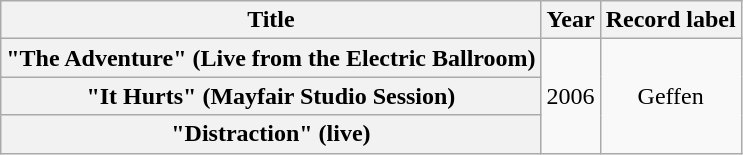<table class="wikitable plainrowheaders" style="text-align:center;">
<tr>
<th scope="col">Title</th>
<th scope="col">Year</th>
<th scope="col">Record label</th>
</tr>
<tr>
<th scope="row">"The Adventure" (Live from the Electric Ballroom)</th>
<td rowspan="3">2006</td>
<td rowspan="3">Geffen</td>
</tr>
<tr>
<th scope="row">"It Hurts" (Mayfair Studio Session)</th>
</tr>
<tr>
<th scope="row">"Distraction" (live)</th>
</tr>
</table>
